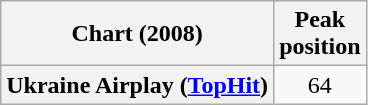<table class="wikitable plainrowheaders" style="text-align:center">
<tr>
<th scope="col">Chart (2008)</th>
<th scope="col">Peak<br>position</th>
</tr>
<tr>
<th scope="row">Ukraine Airplay (<a href='#'>TopHit</a>)</th>
<td>64</td>
</tr>
</table>
